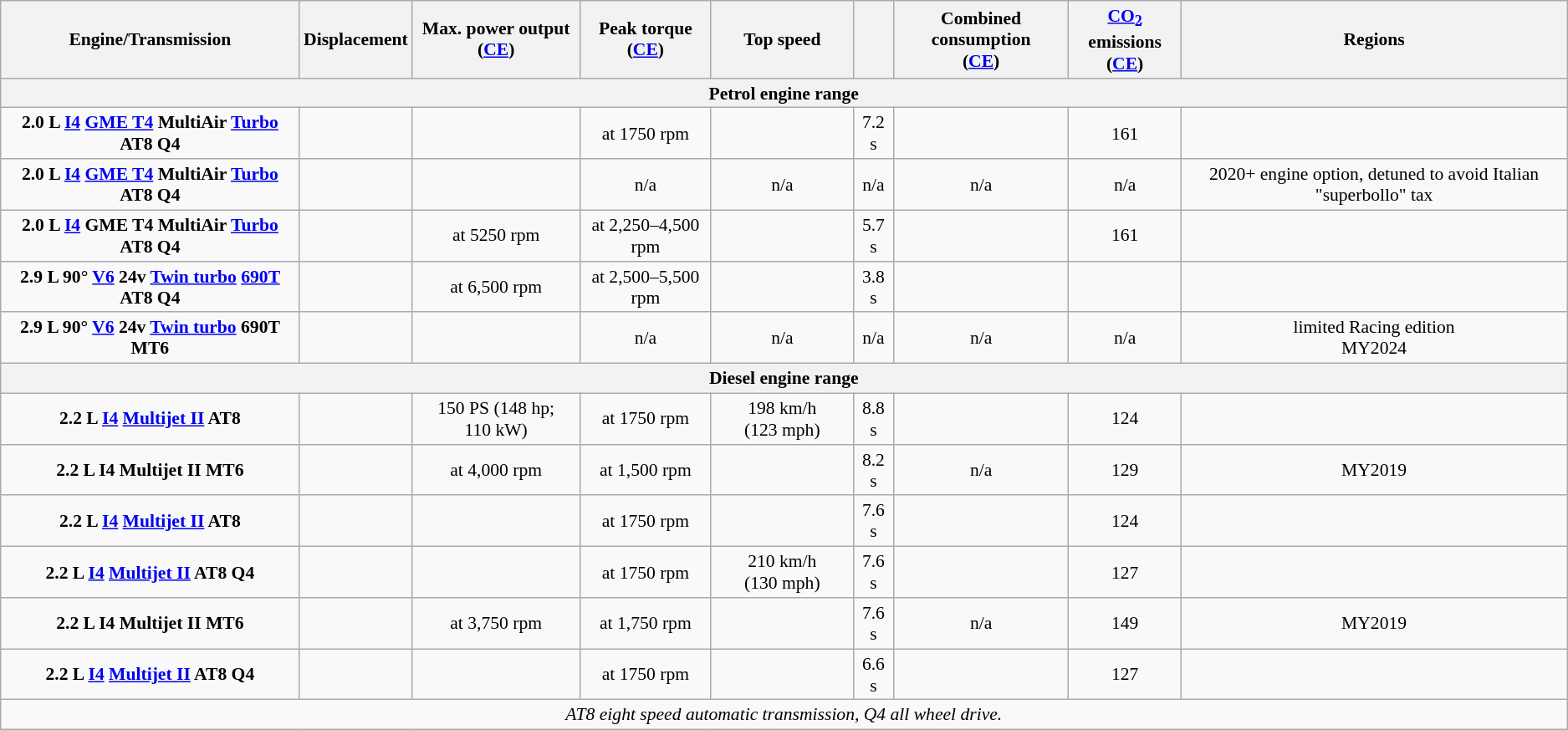<table class="wikitable" style="text-align:center; font-size:90%;">
<tr>
<th>Engine/Transmission</th>
<th>Displacement</th>
<th>Max. power output<br>(<a href='#'>CE</a>)</th>
<th>Peak torque<br>(<a href='#'>CE</a>)</th>
<th>Top speed</th>
<th style="line-height:1.2em; font-size:90%"></th>
<th>Combined consumption<br>(<a href='#'>CE</a>)</th>
<th><a href='#'>CO<sub>2</sub></a> emissions<br>(<a href='#'>CE</a>)</th>
<th>Regions</th>
</tr>
<tr>
<th colspan="10">Petrol engine range</th>
</tr>
<tr>
<td><strong>2.0 L <a href='#'>I4</a> <a href='#'>GME T4</a> MultiAir <a href='#'>Turbo</a> AT8 Q4</strong></td>
<td></td>
<td></td>
<td> at 1750 rpm</td>
<td></td>
<td>7.2 s</td>
<td></td>
<td>161</td>
<td></td>
</tr>
<tr>
<td><strong>2.0 L <a href='#'>I4</a> <a href='#'>GME T4</a> MultiAir <a href='#'>Turbo</a> AT8 Q4</strong></td>
<td></td>
<td></td>
<td>n/a</td>
<td>n/a</td>
<td>n/a</td>
<td>n/a</td>
<td>n/a</td>
<td>2020+ engine option, detuned to avoid Italian "superbollo" tax</td>
</tr>
<tr>
<td><strong>2.0 L <a href='#'>I4</a> GME T4 MultiAir <a href='#'>Turbo</a> AT8 Q4</strong></td>
<td></td>
<td> at 5250 rpm</td>
<td> at 2,250–4,500 rpm</td>
<td></td>
<td>5.7 s</td>
<td></td>
<td>161</td>
<td></td>
</tr>
<tr>
<td><strong>2.9 L 90° <a href='#'>V6</a> 24v <a href='#'>Twin turbo</a> <a href='#'>690T</a> AT8 Q4</strong></td>
<td></td>
<td> at 6,500 rpm</td>
<td> at 2,500–5,500 rpm</td>
<td></td>
<td>3.8 s</td>
<td></td>
<td></td>
<td></td>
</tr>
<tr>
<td><strong>2.9 L 90° <a href='#'>V6</a> 24v <a href='#'>Twin turbo</a> 690T MT6</strong></td>
<td></td>
<td></td>
<td>n/a</td>
<td>n/a</td>
<td>n/a</td>
<td>n/a</td>
<td>n/a</td>
<td>limited Racing edition<br>MY2024</td>
</tr>
<tr>
<th colspan="10">Diesel engine range</th>
</tr>
<tr>
<td><strong>2.2 L <a href='#'>I4</a> <a href='#'>Multijet II</a> AT8</strong></td>
<td></td>
<td>150 PS (148 hp; 110 kW)</td>
<td> at 1750 rpm</td>
<td>198 km/h (123 mph)</td>
<td>8.8 s</td>
<td></td>
<td>124</td>
<td></td>
</tr>
<tr>
<td><strong>2.2 L I4 Multijet II MT6</strong></td>
<td></td>
<td> at 4,000 rpm</td>
<td> at 1,500 rpm</td>
<td></td>
<td>8.2 s</td>
<td>n/a</td>
<td>129</td>
<td>MY2019</td>
</tr>
<tr>
<td><strong>2.2 L <a href='#'>I4</a> <a href='#'>Multijet II</a> AT8</strong></td>
<td></td>
<td></td>
<td> at 1750 rpm</td>
<td></td>
<td>7.6 s</td>
<td></td>
<td>124</td>
<td></td>
</tr>
<tr>
<td><strong>2.2 L <a href='#'>I4</a> <a href='#'>Multijet II</a> AT8 Q4</strong></td>
<td></td>
<td></td>
<td> at 1750 rpm</td>
<td>210 km/h (130 mph)</td>
<td>7.6 s</td>
<td></td>
<td>127</td>
<td></td>
</tr>
<tr>
<td><strong>2.2 L I4 Multijet II MT6</strong></td>
<td></td>
<td> at 3,750 rpm</td>
<td> at 1,750 rpm</td>
<td></td>
<td>7.6 s</td>
<td>n/a</td>
<td>149</td>
<td>MY2019</td>
</tr>
<tr>
<td><strong>2.2 L <a href='#'>I4</a> <a href='#'>Multijet II</a> AT8 Q4</strong></td>
<td></td>
<td></td>
<td> at 1750 rpm</td>
<td></td>
<td>6.6 s</td>
<td></td>
<td>127</td>
<td></td>
</tr>
<tr>
<td colspan="10"><em> AT8 eight speed automatic transmission, Q4 all wheel drive.</em></td>
</tr>
</table>
